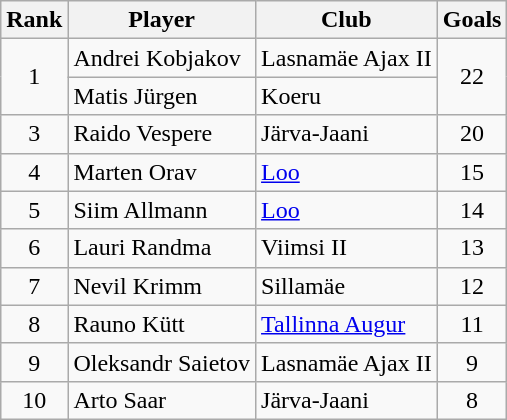<table class="wikitable">
<tr>
<th>Rank</th>
<th>Player</th>
<th>Club</th>
<th>Goals</th>
</tr>
<tr>
<td align=center rowspan=2>1</td>
<td> Andrei Kobjakov</td>
<td>Lasnamäe Ajax II</td>
<td align=center rowspan=2>22</td>
</tr>
<tr>
<td> Matis Jürgen</td>
<td>Koeru</td>
</tr>
<tr>
<td align=center rowspan=>3</td>
<td> Raido Vespere</td>
<td>Järva-Jaani</td>
<td align=center rowspan=>20</td>
</tr>
<tr>
<td align=center rowspan=>4</td>
<td> Marten Orav</td>
<td><a href='#'>Loo</a></td>
<td align=center rowspan=>15</td>
</tr>
<tr>
<td align=center rowspan=>5</td>
<td> Siim Allmann</td>
<td><a href='#'>Loo</a></td>
<td align=center rowspan=>14</td>
</tr>
<tr>
<td align=center rowspan=>6</td>
<td> Lauri Randma</td>
<td>Viimsi II</td>
<td align=center rowspan=>13</td>
</tr>
<tr>
<td align=center rowspan=>7</td>
<td> Nevil Krimm</td>
<td>Sillamäe</td>
<td align=center rowspan=>12</td>
</tr>
<tr>
<td align=center rowspan=>8</td>
<td> Rauno Kütt</td>
<td><a href='#'>Tallinna Augur</a></td>
<td align=center rowspan=>11</td>
</tr>
<tr>
<td align=center rowspan=>9</td>
<td> Oleksandr Saietov</td>
<td>Lasnamäe Ajax II</td>
<td align=center rowspan=>9</td>
</tr>
<tr>
<td align=center rowspan=>10</td>
<td> Arto Saar</td>
<td>Järva-Jaani</td>
<td align=center rowspan=>8</td>
</tr>
</table>
